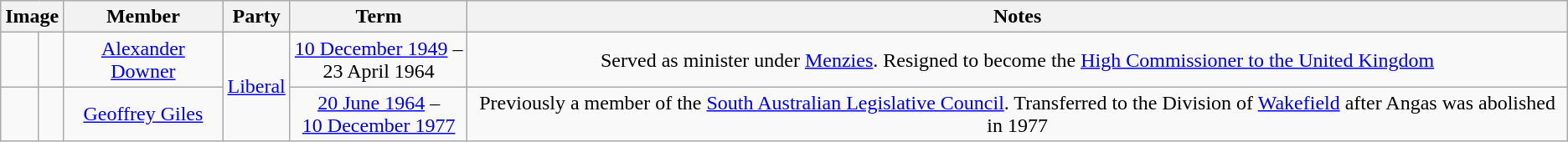<table class=wikitable style="text-align:center">
<tr>
<th colspan=2>Image</th>
<th>Member</th>
<th>Party</th>
<th>Term</th>
<th>Notes</th>
</tr>
<tr>
<td> </td>
<td></td>
<td><a href='#'>Alexander Downer</a><br></td>
<td rowspan="2"><a href='#'>Liberal</a></td>
<td nowrap><a href='#'>10 December 1949</a> –<br>23 April 1964</td>
<td>Served as minister under <a href='#'>Menzies</a>. Resigned to become the <a href='#'>High Commissioner to the United Kingdom</a></td>
</tr>
<tr>
<td> </td>
<td></td>
<td><a href='#'>Geoffrey Giles</a><br></td>
<td nowrap><a href='#'>20 June 1964</a> –<br><a href='#'>10 December 1977</a></td>
<td>Previously a member of the <a href='#'>South Australian Legislative Council</a>. Transferred to the Division of <a href='#'>Wakefield</a> after Angas was abolished in 1977</td>
</tr>
</table>
